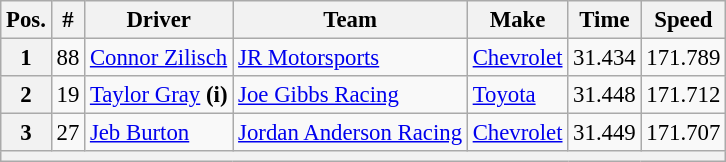<table class="wikitable" style="font-size:95%">
<tr>
<th>Pos.</th>
<th>#</th>
<th>Driver</th>
<th>Team</th>
<th>Make</th>
<th>Time</th>
<th>Speed</th>
</tr>
<tr>
<th>1</th>
<td>88</td>
<td><a href='#'>Connor Zilisch</a></td>
<td><a href='#'>JR Motorsports</a></td>
<td><a href='#'>Chevrolet</a></td>
<td>31.434</td>
<td>171.789</td>
</tr>
<tr>
<th>2</th>
<td>19</td>
<td><a href='#'>Taylor Gray</a> <strong>(i)</strong></td>
<td><a href='#'>Joe Gibbs Racing</a></td>
<td><a href='#'>Toyota</a></td>
<td>31.448</td>
<td>171.712</td>
</tr>
<tr>
<th>3</th>
<td>27</td>
<td><a href='#'>Jeb Burton</a></td>
<td><a href='#'>Jordan Anderson Racing</a></td>
<td><a href='#'>Chevrolet</a></td>
<td>31.449</td>
<td>171.707</td>
</tr>
<tr>
<th colspan="7"></th>
</tr>
</table>
